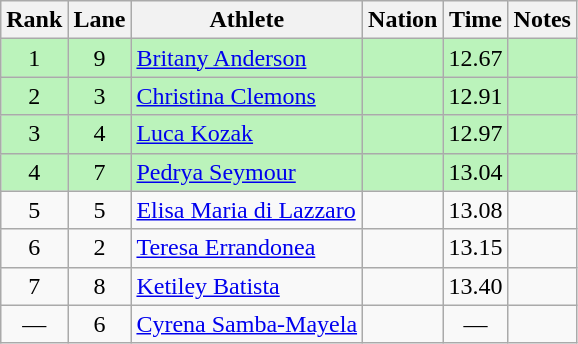<table class="wikitable sortable" style="text-align:center;">
<tr>
<th>Rank</th>
<th>Lane</th>
<th>Athlete</th>
<th>Nation</th>
<th>Time</th>
<th>Notes</th>
</tr>
<tr bgcolor="#bbf3bb">
<td>1</td>
<td>9</td>
<td align="left"><a href='#'>Britany Anderson</a></td>
<td align="left"></td>
<td>12.67</td>
<td></td>
</tr>
<tr bgcolor="#bbf3bb">
<td>2</td>
<td>3</td>
<td align="left"><a href='#'>Christina Clemons</a></td>
<td align="left"></td>
<td>12.91</td>
<td></td>
</tr>
<tr bgcolor="#bbf3bb">
<td>3</td>
<td>4</td>
<td align="left"><a href='#'>Luca Kozak</a></td>
<td align="left"></td>
<td>12.97</td>
<td></td>
</tr>
<tr bgcolor="#bbf3bb">
<td>4</td>
<td>7</td>
<td align="left"><a href='#'>Pedrya Seymour</a></td>
<td align="left"></td>
<td>13.04</td>
<td></td>
</tr>
<tr>
<td>5</td>
<td>5</td>
<td align="left"><a href='#'>Elisa Maria di Lazzaro</a></td>
<td align="left"></td>
<td>13.08</td>
<td></td>
</tr>
<tr>
<td>6</td>
<td>2</td>
<td align="left"><a href='#'>Teresa Errandonea</a></td>
<td align="left"></td>
<td>13.15</td>
<td></td>
</tr>
<tr>
<td>7</td>
<td>8</td>
<td align="left"><a href='#'>Ketiley Batista</a></td>
<td align="left"></td>
<td>13.40</td>
<td></td>
</tr>
<tr>
<td>—</td>
<td>6</td>
<td align="left"><a href='#'>Cyrena Samba-Mayela</a></td>
<td align="left"></td>
<td>—</td>
<td></td>
</tr>
</table>
